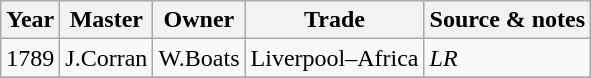<table class=" wikitable">
<tr>
<th>Year</th>
<th>Master</th>
<th>Owner</th>
<th>Trade</th>
<th>Source & notes</th>
</tr>
<tr>
<td>1789</td>
<td>J.Corran</td>
<td>W.Boats</td>
<td>Liverpool–Africa</td>
<td><em>LR</em></td>
</tr>
<tr>
</tr>
</table>
